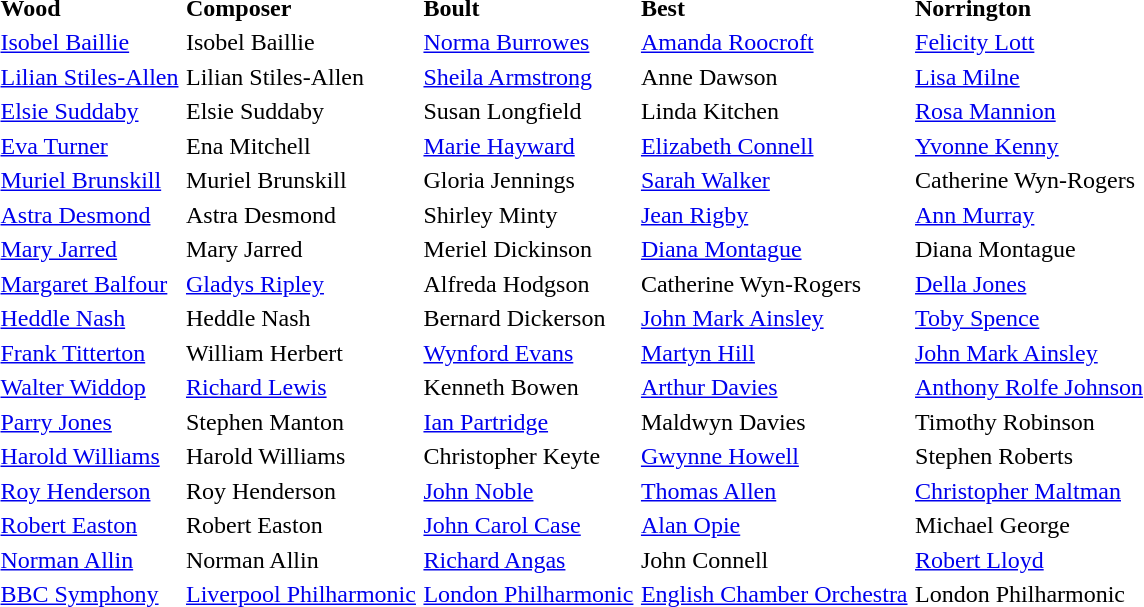<table cellspacing="5" cellpadding="0" border="0">
<tr>
<td><strong>Wood</strong></td>
<td><strong>Composer</strong></td>
<td><strong>Boult</strong></td>
<td><strong>Best</strong></td>
<td><strong>Norrington</strong></td>
</tr>
<tr>
<td><a href='#'>Isobel Baillie</a></td>
<td>Isobel Baillie</td>
<td><a href='#'>Norma Burrowes</a></td>
<td><a href='#'>Amanda Roocroft</a></td>
<td><a href='#'>Felicity Lott</a></td>
</tr>
<tr>
<td><a href='#'>Lilian Stiles-Allen</a></td>
<td>Lilian Stiles-Allen</td>
<td><a href='#'>Sheila Armstrong</a></td>
<td>Anne Dawson</td>
<td><a href='#'>Lisa Milne</a></td>
</tr>
<tr>
<td><a href='#'>Elsie Suddaby</a></td>
<td>Elsie Suddaby</td>
<td>Susan Longfield</td>
<td>Linda Kitchen</td>
<td><a href='#'>Rosa Mannion</a></td>
</tr>
<tr>
<td><a href='#'>Eva Turner</a></td>
<td>Ena Mitchell</td>
<td><a href='#'>Marie Hayward</a></td>
<td><a href='#'>Elizabeth Connell</a></td>
<td><a href='#'>Yvonne Kenny</a></td>
</tr>
<tr>
<td><a href='#'>Muriel Brunskill</a></td>
<td>Muriel Brunskill</td>
<td>Gloria Jennings</td>
<td><a href='#'>Sarah Walker</a></td>
<td>Catherine Wyn-Rogers</td>
</tr>
<tr>
<td><a href='#'>Astra Desmond</a></td>
<td>Astra Desmond</td>
<td>Shirley Minty</td>
<td><a href='#'>Jean Rigby</a></td>
<td><a href='#'>Ann Murray</a></td>
</tr>
<tr>
<td><a href='#'>Mary Jarred</a></td>
<td>Mary Jarred</td>
<td>Meriel Dickinson</td>
<td><a href='#'>Diana Montague</a></td>
<td>Diana Montague</td>
</tr>
<tr>
<td><a href='#'>Margaret Balfour</a></td>
<td><a href='#'>Gladys Ripley</a></td>
<td>Alfreda Hodgson</td>
<td>Catherine Wyn-Rogers</td>
<td><a href='#'>Della Jones</a></td>
</tr>
<tr>
<td><a href='#'>Heddle Nash</a></td>
<td>Heddle Nash</td>
<td>Bernard Dickerson</td>
<td><a href='#'>John Mark Ainsley</a></td>
<td><a href='#'>Toby Spence</a></td>
</tr>
<tr>
<td><a href='#'>Frank Titterton</a></td>
<td>William Herbert</td>
<td><a href='#'>Wynford Evans</a></td>
<td><a href='#'>Martyn Hill</a></td>
<td><a href='#'>John Mark Ainsley</a></td>
</tr>
<tr>
<td><a href='#'>Walter Widdop</a></td>
<td><a href='#'>Richard Lewis</a></td>
<td>Kenneth Bowen</td>
<td><a href='#'>Arthur Davies</a></td>
<td><a href='#'>Anthony Rolfe Johnson</a></td>
</tr>
<tr>
<td><a href='#'>Parry Jones</a></td>
<td>Stephen Manton</td>
<td><a href='#'>Ian Partridge</a></td>
<td>Maldwyn Davies</td>
<td>Timothy Robinson</td>
</tr>
<tr>
<td><a href='#'>Harold Williams</a></td>
<td>Harold Williams</td>
<td>Christopher Keyte</td>
<td><a href='#'>Gwynne Howell</a></td>
<td>Stephen Roberts</td>
</tr>
<tr>
<td><a href='#'>Roy Henderson</a></td>
<td>Roy Henderson</td>
<td><a href='#'>John Noble</a></td>
<td><a href='#'>Thomas Allen</a></td>
<td><a href='#'>Christopher Maltman</a></td>
</tr>
<tr>
<td><a href='#'>Robert Easton</a></td>
<td>Robert Easton</td>
<td><a href='#'>John Carol Case</a></td>
<td><a href='#'>Alan Opie</a></td>
<td>Michael George</td>
</tr>
<tr>
<td><a href='#'>Norman Allin</a></td>
<td>Norman Allin</td>
<td><a href='#'>Richard Angas</a></td>
<td>John Connell</td>
<td><a href='#'>Robert Lloyd</a></td>
</tr>
<tr>
<td><a href='#'>BBC Symphony</a></td>
<td><a href='#'>Liverpool Philharmonic</a></td>
<td><a href='#'>London Philharmonic</a></td>
<td><a href='#'>English Chamber Orchestra</a></td>
<td>London Philharmonic</td>
</tr>
</table>
